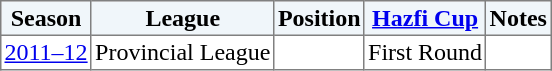<table border="1" cellpadding="2" style="border-collapse:collapse; text-align:center; font-size:normal;">
<tr style="background:#f0f6fa;">
<th>Season</th>
<th>League</th>
<th>Position</th>
<th><a href='#'>Hazfi Cup</a></th>
<th>Notes</th>
</tr>
<tr>
<td><a href='#'>2011–12</a></td>
<td>Provincial League</td>
<td></td>
<td>First Round</td>
<td></td>
</tr>
</table>
